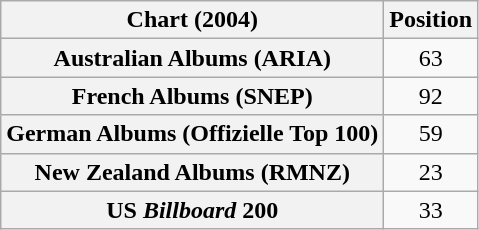<table class="wikitable sortable plainrowheaders">
<tr>
<th scope="col">Chart (2004)</th>
<th scope="col">Position</th>
</tr>
<tr>
<th scope="row">Australian Albums (ARIA)</th>
<td style="text-align:center;">63</td>
</tr>
<tr>
<th scope="row">French Albums (SNEP)</th>
<td style="text-align:center;">92</td>
</tr>
<tr>
<th scope="row">German Albums (Offizielle Top 100)</th>
<td style="text-align:center;">59</td>
</tr>
<tr>
<th scope="row">New Zealand Albums (RMNZ)</th>
<td style="text-align:center;">23</td>
</tr>
<tr>
<th scope="row">US <em>Billboard</em> 200</th>
<td align="center">33</td>
</tr>
</table>
